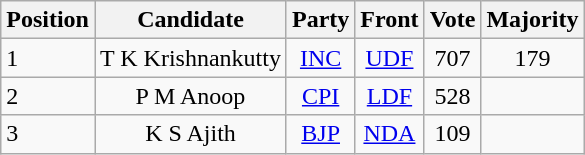<table class="wikitable">
<tr>
<th scope="col">Position</th>
<th scope="col">Candidate</th>
<th scope="col">Party</th>
<th scope="col">Front</th>
<th scope="col">Vote</th>
<th scope="col">Majority</th>
</tr>
<tr>
<td>1</td>
<td align="center">T K Krishnankutty</td>
<td align="center"><a href='#'>INC</a></td>
<td align="center"><a href='#'>UDF</a></td>
<td align="center">707</td>
<td align="center">179</td>
</tr>
<tr>
<td>2</td>
<td align="center">P M Anoop</td>
<td align="center"><a href='#'>CPI</a></td>
<td align="center"><a href='#'>LDF</a></td>
<td align="center">528</td>
<td align="center"></td>
</tr>
<tr>
<td>3</td>
<td align="center">K S Ajith</td>
<td align="center"><a href='#'>BJP</a></td>
<td align="center"><a href='#'>NDA</a></td>
<td align="center">109</td>
<td align="center"></td>
</tr>
</table>
